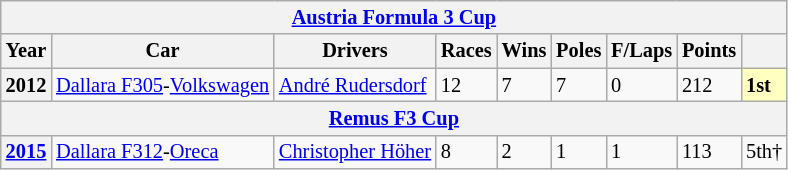<table class="wikitable" style="font-size:85%">
<tr>
<th colspan="10" align="center"><a href='#'>Austria Formula 3 Cup</a></th>
</tr>
<tr>
<th>Year</th>
<th>Car</th>
<th>Drivers</th>
<th>Races</th>
<th>Wins</th>
<th>Poles</th>
<th>F/Laps</th>
<th>Points</th>
<th></th>
</tr>
<tr>
<th>2012</th>
<td><a href='#'>Dallara F305</a>-<a href='#'>Volkswagen</a></td>
<td> <a href='#'>André Rudersdorf</a></td>
<td>12</td>
<td>7</td>
<td>7</td>
<td>0</td>
<td>212</td>
<td style="background:#FFFFBF;"><strong>1st</strong></td>
</tr>
<tr>
<th colspan="10" align="center"><a href='#'>Remus F3 Cup</a></th>
</tr>
<tr>
<th><a href='#'>2015</a></th>
<td><a href='#'>Dallara F312</a>-<a href='#'>Oreca</a></td>
<td> <a href='#'>Christopher Höher</a></td>
<td>8</td>
<td>2</td>
<td>1</td>
<td>1</td>
<td>113</td>
<td>5th†</td>
</tr>
</table>
